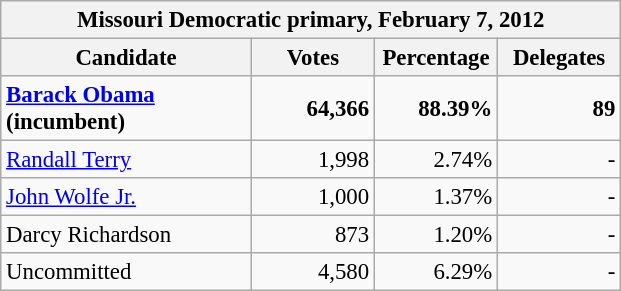<table class="wikitable" style="font-size:95%;">
<tr>
<th colspan="4">Missouri Democratic primary, February 7, 2012</th>
</tr>
<tr>
<th style="width:160px;">Candidate</th>
<th style="width:75px;">Votes</th>
<th style="width:75px;">Percentage</th>
<th style="width:75px;">Delegates</th>
</tr>
<tr style="text-align:right;">
<td style="text-align:left;"><strong><a href='#'>Barack Obama</a></strong> <strong>(incumbent)</strong></td>
<td><strong>64,366</strong></td>
<td><strong>88.39%</strong></td>
<td><strong>89</strong></td>
</tr>
<tr style="text-align:right;">
<td style="text-align:left;"><a href='#'>Randall Terry</a></td>
<td>1,998</td>
<td>2.74%</td>
<td>-</td>
</tr>
<tr style="text-align:right;">
<td style="text-align:left;"><a href='#'>John Wolfe Jr.</a></td>
<td>1,000</td>
<td>1.37%</td>
<td>-</td>
</tr>
<tr style="text-align:right;">
<td style="text-align:left;">Darcy Richardson</td>
<td>873</td>
<td>1.20%</td>
<td>-</td>
</tr>
<tr style="text-align:right;">
<td style="text-align:left;">Uncommitted</td>
<td>4,580</td>
<td>6.29%</td>
<td>-</td>
</tr>
</table>
